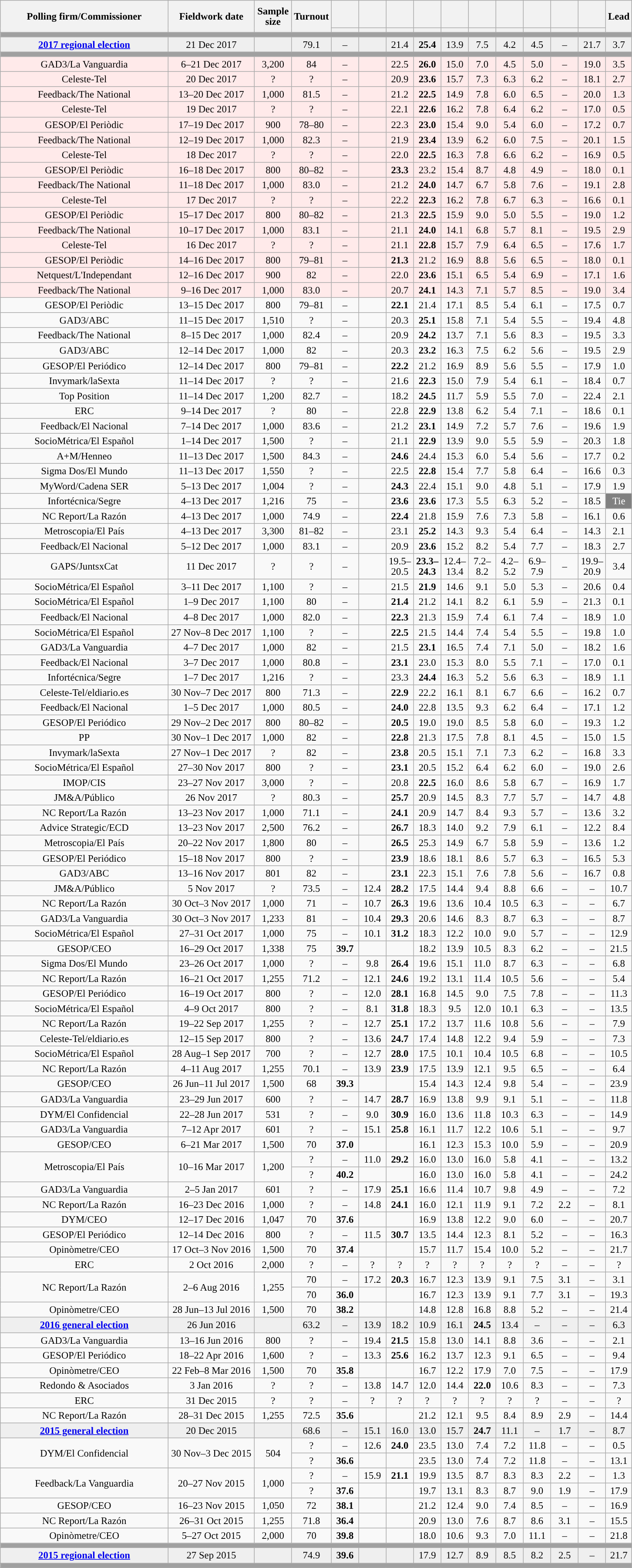<table class="wikitable collapsible collapsed" style="text-align:center; font-size:95%; line-height:16px;">
<tr style="height:42px;">
<th style="width:250px;" rowspan="2">Polling firm/Commissioner</th>
<th style="width:125px;" rowspan="2">Fieldwork date</th>
<th style="width:50px;" rowspan="2">Sample size</th>
<th style="width:45px;" rowspan="2">Turnout</th>
<th style="width:35px;"></th>
<th style="width:35px;"><br></th>
<th style="width:35px;"></th>
<th style="width:35px;"></th>
<th style="width:35px;"></th>
<th style="width:35px;"> </th>
<th style="width:35px;"></th>
<th style="width:35px;"></th>
<th style="width:35px;"></th>
<th style="width:35px;"></th>
<th style="width:30px;" rowspan="2">Lead</th>
</tr>
<tr>
<th style="color:inherit;background:"></th>
<th style="color:inherit;background:"></th>
<th style="color:inherit;background:"></th>
<th style="color:inherit;background:"></th>
<th style="color:inherit;background:"></th>
<th style="color:inherit;background:"></th>
<th style="color:inherit;background:"></th>
<th style="color:inherit;background:"></th>
<th style="color:inherit;background:"></th>
<th style="color:inherit;background:"></th>
</tr>
<tr>
<td colspan="15" style="background:#A0A0A0"></td>
</tr>
<tr style="background:#EFEFEF;">
<td><strong><a href='#'>2017 regional election</a></strong></td>
<td>21 Dec 2017</td>
<td></td>
<td>79.1</td>
<td>–</td>
<td></td>
<td>21.4<br></td>
<td><strong>25.4</strong><br></td>
<td>13.9<br></td>
<td>7.5<br></td>
<td>4.2<br></td>
<td>4.5<br></td>
<td>–</td>
<td>21.7<br></td>
<td style="background:">3.7</td>
</tr>
<tr>
<td colspan="15" style="background:#A0A0A0"></td>
</tr>
<tr style="background:#FFEAEA;">
<td>GAD3/La Vanguardia</td>
<td>6–21 Dec 2017</td>
<td>3,200</td>
<td>84</td>
<td>–</td>
<td></td>
<td>22.5<br></td>
<td><strong>26.0</strong><br></td>
<td>15.0<br></td>
<td>7.0<br></td>
<td>4.5<br></td>
<td>5.0<br></td>
<td>–</td>
<td>19.0<br></td>
<td style="background:">3.5</td>
</tr>
<tr style="background:#FFEAEA;">
<td>Celeste-Tel</td>
<td>20 Dec 2017</td>
<td>?</td>
<td>?</td>
<td>–</td>
<td></td>
<td>20.9<br></td>
<td><strong>23.6</strong><br></td>
<td>15.7<br></td>
<td>7.3<br></td>
<td>6.3<br></td>
<td>6.2<br></td>
<td>–</td>
<td>18.1<br></td>
<td style="background:">2.7</td>
</tr>
<tr style="background:#FFEAEA;">
<td>Feedback/The National</td>
<td>13–20 Dec 2017</td>
<td>1,000</td>
<td>81.5</td>
<td>–</td>
<td></td>
<td>21.2<br></td>
<td><strong>22.5</strong><br></td>
<td>14.9<br></td>
<td>7.8<br></td>
<td>6.0<br></td>
<td>6.5<br></td>
<td>–</td>
<td>20.0<br></td>
<td style="background:">1.3</td>
</tr>
<tr style="background:#FFEAEA;">
<td>Celeste-Tel</td>
<td>19 Dec 2017</td>
<td>?</td>
<td>?</td>
<td>–</td>
<td></td>
<td>22.1<br></td>
<td><strong>22.6</strong><br></td>
<td>16.2<br></td>
<td>7.8<br></td>
<td>6.4<br></td>
<td>6.2<br></td>
<td>–</td>
<td>17.0<br></td>
<td style="background:">0.5</td>
</tr>
<tr style="background:#FFEAEA;">
<td>GESOP/El Periòdic</td>
<td>17–19 Dec 2017</td>
<td>900</td>
<td>78–80</td>
<td>–</td>
<td></td>
<td>22.3<br></td>
<td><strong>23.0</strong><br></td>
<td>15.4<br></td>
<td>9.0<br></td>
<td>5.4<br></td>
<td>6.0<br></td>
<td>–</td>
<td>17.2<br></td>
<td style="background:">0.7</td>
</tr>
<tr style="background:#FFEAEA;">
<td>Feedback/The National</td>
<td>12–19 Dec 2017</td>
<td>1,000</td>
<td>82.3</td>
<td>–</td>
<td></td>
<td>21.9<br></td>
<td><strong>23.4</strong><br></td>
<td>13.9<br></td>
<td>6.2<br></td>
<td>6.0<br></td>
<td>7.5<br></td>
<td>–</td>
<td>20.1<br></td>
<td style="background:">1.5</td>
</tr>
<tr style="background:#FFEAEA;">
<td>Celeste-Tel</td>
<td>18 Dec 2017</td>
<td>?</td>
<td>?</td>
<td>–</td>
<td></td>
<td>22.0<br></td>
<td><strong>22.5</strong><br></td>
<td>16.3<br></td>
<td>7.8<br></td>
<td>6.6<br></td>
<td>6.2<br></td>
<td>–</td>
<td>16.9<br></td>
<td style="background:">0.5</td>
</tr>
<tr style="background:#FFEAEA;">
<td>GESOP/El Periòdic</td>
<td>16–18 Dec 2017</td>
<td>800</td>
<td>80–82</td>
<td>–</td>
<td></td>
<td><strong>23.3</strong><br></td>
<td>23.2<br></td>
<td>15.4<br></td>
<td>8.7<br></td>
<td>4.8<br></td>
<td>4.9<br></td>
<td>–</td>
<td>18.0<br></td>
<td style="background:">0.1</td>
</tr>
<tr style="background:#FFEAEA;">
<td>Feedback/The National</td>
<td>11–18 Dec 2017</td>
<td>1,000</td>
<td>83.0</td>
<td>–</td>
<td></td>
<td>21.2<br></td>
<td><strong>24.0</strong><br></td>
<td>14.7<br></td>
<td>6.7<br></td>
<td>5.8<br></td>
<td>7.6<br></td>
<td>–</td>
<td>19.1<br></td>
<td style="background:">2.8</td>
</tr>
<tr style="background:#FFEAEA;">
<td>Celeste-Tel</td>
<td>17 Dec 2017</td>
<td>?</td>
<td>?</td>
<td>–</td>
<td></td>
<td>22.2<br></td>
<td><strong>22.3</strong><br></td>
<td>16.2<br></td>
<td>7.8<br></td>
<td>6.7<br></td>
<td>6.3<br></td>
<td>–</td>
<td>16.6<br></td>
<td style="background:">0.1</td>
</tr>
<tr style="background:#FFEAEA;">
<td>GESOP/El Periòdic</td>
<td>15–17 Dec 2017</td>
<td>800</td>
<td>80–82</td>
<td>–</td>
<td></td>
<td>21.3<br></td>
<td><strong>22.5</strong><br></td>
<td>15.9<br></td>
<td>9.0<br></td>
<td>5.0<br></td>
<td>5.5<br></td>
<td>–</td>
<td>19.0<br></td>
<td style="background:">1.2</td>
</tr>
<tr style="background:#FFEAEA;">
<td>Feedback/The National</td>
<td>10–17 Dec 2017</td>
<td>1,000</td>
<td>83.1</td>
<td>–</td>
<td></td>
<td>21.1<br></td>
<td><strong>24.0</strong><br></td>
<td>14.1<br></td>
<td>6.8<br></td>
<td>5.7<br></td>
<td>8.1<br></td>
<td>–</td>
<td>19.5<br></td>
<td style="background:">2.9</td>
</tr>
<tr style="background:#FFEAEA;">
<td>Celeste-Tel</td>
<td>16 Dec 2017</td>
<td>?</td>
<td>?</td>
<td>–</td>
<td></td>
<td>21.1<br></td>
<td><strong>22.8</strong><br></td>
<td>15.7<br></td>
<td>7.9<br></td>
<td>6.4<br></td>
<td>6.5<br></td>
<td>–</td>
<td>17.6<br></td>
<td style="background:">1.7</td>
</tr>
<tr style="background:#FFEAEA;">
<td>GESOP/El Periòdic</td>
<td>14–16 Dec 2017</td>
<td>800</td>
<td>79–81</td>
<td>–</td>
<td></td>
<td><strong>21.3</strong><br></td>
<td>21.2<br></td>
<td>16.9<br></td>
<td>8.8<br></td>
<td>5.6<br></td>
<td>6.5<br></td>
<td>–</td>
<td>18.0<br></td>
<td style="background:">0.1</td>
</tr>
<tr style="background:#FFEAEA;">
<td>Netquest/L'Independant</td>
<td>12–16 Dec 2017</td>
<td>900</td>
<td>82</td>
<td>–</td>
<td></td>
<td>22.0<br></td>
<td><strong>23.6</strong><br></td>
<td>15.1<br></td>
<td>6.5<br></td>
<td>5.4<br></td>
<td>6.9<br></td>
<td>–</td>
<td>17.1<br></td>
<td style="background:">1.6</td>
</tr>
<tr style="background:#FFEAEA;">
<td>Feedback/The National</td>
<td>9–16 Dec 2017</td>
<td>1,000</td>
<td>83.0</td>
<td>–</td>
<td></td>
<td>20.7<br></td>
<td><strong>24.1</strong><br></td>
<td>14.3<br></td>
<td>7.1<br></td>
<td>5.7<br></td>
<td>8.5<br></td>
<td>–</td>
<td>19.0<br></td>
<td style="background:">3.4</td>
</tr>
<tr>
<td>GESOP/El Periòdic</td>
<td>13–15 Dec 2017</td>
<td>800</td>
<td>79–81</td>
<td>–</td>
<td></td>
<td><strong>22.1</strong><br></td>
<td>21.4<br></td>
<td>17.1<br></td>
<td>8.5<br></td>
<td>5.4<br></td>
<td>6.1<br></td>
<td>–</td>
<td>17.5<br></td>
<td style="background:">0.7</td>
</tr>
<tr>
<td>GAD3/ABC</td>
<td>11–15 Dec 2017</td>
<td>1,510</td>
<td>?</td>
<td>–</td>
<td></td>
<td>20.3<br></td>
<td><strong>25.1</strong><br></td>
<td>15.8<br></td>
<td>7.1<br></td>
<td>5.4<br></td>
<td>5.5<br></td>
<td>–</td>
<td>19.4<br></td>
<td style="background:">4.8</td>
</tr>
<tr>
<td>Feedback/The National</td>
<td>8–15 Dec 2017</td>
<td>1,000</td>
<td>82.4</td>
<td>–</td>
<td></td>
<td>20.9<br></td>
<td><strong>24.2</strong><br></td>
<td>13.7<br></td>
<td>7.1<br></td>
<td>5.6<br></td>
<td>8.3<br></td>
<td>–</td>
<td>19.5<br></td>
<td style="background:">3.3</td>
</tr>
<tr>
<td>GAD3/ABC</td>
<td>12–14 Dec 2017</td>
<td>1,000</td>
<td>82</td>
<td>–</td>
<td></td>
<td>20.3<br></td>
<td><strong>23.2</strong><br></td>
<td>16.3<br></td>
<td>7.5<br></td>
<td>6.2<br></td>
<td>5.6<br></td>
<td>–</td>
<td>19.5<br></td>
<td style="background:">2.9</td>
</tr>
<tr>
<td>GESOP/El Periódico</td>
<td>12–14 Dec 2017</td>
<td>800</td>
<td>79–81</td>
<td>–</td>
<td></td>
<td><strong>22.2</strong><br></td>
<td>21.2<br></td>
<td>16.9<br></td>
<td>8.9<br></td>
<td>5.6<br></td>
<td>5.5<br></td>
<td>–</td>
<td>17.9<br></td>
<td style="background:">1.0</td>
</tr>
<tr>
<td>Invymark/laSexta</td>
<td>11–14 Dec 2017</td>
<td>?</td>
<td>?</td>
<td>–</td>
<td></td>
<td>21.6<br></td>
<td><strong>22.3</strong><br></td>
<td>15.0<br></td>
<td>7.9<br></td>
<td>5.4<br></td>
<td>6.1<br></td>
<td>–</td>
<td>18.4<br></td>
<td style="background:">0.7</td>
</tr>
<tr>
<td>Top Position</td>
<td>11–14 Dec 2017</td>
<td>1,200</td>
<td>82.7</td>
<td>–</td>
<td></td>
<td>18.2<br></td>
<td><strong>24.5</strong><br></td>
<td>11.7<br></td>
<td>5.9<br></td>
<td>5.5<br></td>
<td>7.0<br></td>
<td>–</td>
<td>22.4<br></td>
<td style="background:">2.1</td>
</tr>
<tr>
<td>ERC</td>
<td>9–14 Dec 2017</td>
<td>?</td>
<td>80</td>
<td>–</td>
<td></td>
<td>22.8<br></td>
<td><strong>22.9</strong><br></td>
<td>13.8<br></td>
<td>6.2<br></td>
<td>5.4<br></td>
<td>7.1<br></td>
<td>–</td>
<td>18.6<br></td>
<td style="background:">0.1</td>
</tr>
<tr>
<td>Feedback/El Nacional</td>
<td>7–14 Dec 2017</td>
<td>1,000</td>
<td>83.6</td>
<td>–</td>
<td></td>
<td>21.2<br></td>
<td><strong>23.1</strong><br></td>
<td>14.9<br></td>
<td>7.2<br></td>
<td>5.7<br></td>
<td>7.6<br></td>
<td>–</td>
<td>19.6<br></td>
<td style="background:">1.9</td>
</tr>
<tr>
<td>SocioMétrica/El Español</td>
<td>1–14 Dec 2017</td>
<td>1,500</td>
<td>?</td>
<td>–</td>
<td></td>
<td>21.1<br></td>
<td><strong>22.9</strong><br></td>
<td>13.9<br></td>
<td>9.0<br></td>
<td>5.5<br></td>
<td>5.9<br></td>
<td>–</td>
<td>20.3<br></td>
<td style="background:">1.8</td>
</tr>
<tr>
<td>A+M/Henneo</td>
<td>11–13 Dec 2017</td>
<td>1,500</td>
<td>84.3</td>
<td>–</td>
<td></td>
<td><strong>24.6</strong><br></td>
<td>24.4<br></td>
<td>15.3<br></td>
<td>6.0<br></td>
<td>5.4<br></td>
<td>5.6<br></td>
<td>–</td>
<td>17.7<br></td>
<td style="background:">0.2</td>
</tr>
<tr>
<td>Sigma Dos/El Mundo</td>
<td>11–13 Dec 2017</td>
<td>1,550</td>
<td>?</td>
<td>–</td>
<td></td>
<td>22.5<br></td>
<td><strong>22.8</strong><br></td>
<td>15.4<br></td>
<td>7.7<br></td>
<td>5.8<br></td>
<td>6.4<br></td>
<td>–</td>
<td>16.6<br></td>
<td style="background:">0.3</td>
</tr>
<tr>
<td>MyWord/Cadena SER</td>
<td>5–13 Dec 2017</td>
<td>1,004</td>
<td>?</td>
<td>–</td>
<td></td>
<td><strong>24.3</strong><br></td>
<td>22.4<br></td>
<td>15.1<br></td>
<td>9.0<br></td>
<td>4.8<br></td>
<td>5.1<br></td>
<td>–</td>
<td>17.9<br></td>
<td style="background:">1.9</td>
</tr>
<tr>
<td>Infortécnica/Segre</td>
<td>4–13 Dec 2017</td>
<td>1,216</td>
<td>75</td>
<td>–</td>
<td></td>
<td><strong>23.6</strong><br></td>
<td><strong>23.6</strong><br></td>
<td>17.3<br></td>
<td>5.5<br></td>
<td>6.3<br></td>
<td>5.2<br></td>
<td>–</td>
<td>18.5<br></td>
<td style="background:gray; color:white;">Tie</td>
</tr>
<tr>
<td>NC Report/La Razón</td>
<td>4–13 Dec 2017</td>
<td>1,000</td>
<td>74.9</td>
<td>–</td>
<td></td>
<td><strong>22.4</strong><br></td>
<td>21.8<br></td>
<td>15.9<br></td>
<td>7.6<br></td>
<td>7.3<br></td>
<td>5.8<br></td>
<td>–</td>
<td>16.1<br></td>
<td style="background:">0.6</td>
</tr>
<tr>
<td>Metroscopia/El País</td>
<td>4–13 Dec 2017</td>
<td>3,300</td>
<td>81–82</td>
<td>–</td>
<td></td>
<td>23.1<br></td>
<td><strong>25.2</strong><br></td>
<td>14.3<br></td>
<td>9.3<br></td>
<td>5.4<br></td>
<td>6.4<br></td>
<td>–</td>
<td>14.3<br></td>
<td style="background:">2.1</td>
</tr>
<tr>
<td>Feedback/El Nacional</td>
<td>5–12 Dec 2017</td>
<td>1,000</td>
<td>83.1</td>
<td>–</td>
<td></td>
<td>20.9<br></td>
<td><strong>23.6</strong><br></td>
<td>15.2<br></td>
<td>8.2<br></td>
<td>5.4<br></td>
<td>7.7<br></td>
<td>–</td>
<td>18.3<br></td>
<td style="background:">2.7</td>
</tr>
<tr>
<td>GAPS/JuntsxCat</td>
<td>11 Dec 2017</td>
<td>?</td>
<td>?</td>
<td>–</td>
<td></td>
<td>19.5–<br>20.5<br></td>
<td><strong>23.3–<br>24.3</strong><br></td>
<td>12.4–<br>13.4<br></td>
<td>7.2–<br>8.2<br></td>
<td>4.2–<br>5.2<br></td>
<td>6.9–<br>7.9<br></td>
<td>–</td>
<td>19.9–<br>20.9<br></td>
<td style="background:">3.4</td>
</tr>
<tr>
<td>SocioMétrica/El Español</td>
<td>3–11 Dec 2017</td>
<td>1,100</td>
<td>?</td>
<td>–</td>
<td></td>
<td>21.5<br></td>
<td><strong>21.9</strong><br></td>
<td>14.6<br></td>
<td>9.1<br></td>
<td>5.0<br></td>
<td>5.3<br></td>
<td>–</td>
<td>20.6<br></td>
<td style="background:">0.4</td>
</tr>
<tr>
<td>SocioMétrica/El Español</td>
<td>1–9 Dec 2017</td>
<td>1,100</td>
<td>80</td>
<td>–</td>
<td></td>
<td><strong>21.4</strong><br></td>
<td>21.2<br></td>
<td>14.1<br></td>
<td>8.2<br></td>
<td>6.1<br></td>
<td>5.9<br></td>
<td>–</td>
<td>21.3<br></td>
<td style="background:">0.1</td>
</tr>
<tr>
<td>Feedback/El Nacional</td>
<td>4–8 Dec 2017</td>
<td>1,000</td>
<td>82.0</td>
<td>–</td>
<td></td>
<td><strong>22.3</strong><br></td>
<td>21.3<br></td>
<td>15.9<br></td>
<td>7.4<br></td>
<td>6.1<br></td>
<td>7.4<br></td>
<td>–</td>
<td>18.9<br></td>
<td style="background:">1.0</td>
</tr>
<tr>
<td>SocioMétrica/El Español</td>
<td>27 Nov–8 Dec 2017</td>
<td>1,100</td>
<td>?</td>
<td>–</td>
<td></td>
<td><strong>22.5</strong><br></td>
<td>21.5<br></td>
<td>14.4<br></td>
<td>7.4<br></td>
<td>5.4<br></td>
<td>5.5<br></td>
<td>–</td>
<td>19.8<br></td>
<td style="background:">1.0</td>
</tr>
<tr>
<td>GAD3/La Vanguardia</td>
<td>4–7 Dec 2017</td>
<td>1,000</td>
<td>82</td>
<td>–</td>
<td></td>
<td>21.5<br></td>
<td><strong>23.1</strong><br></td>
<td>16.5<br></td>
<td>7.4<br></td>
<td>7.1<br></td>
<td>5.0<br></td>
<td>–</td>
<td>18.2<br></td>
<td style="background:">1.6</td>
</tr>
<tr>
<td>Feedback/El Nacional</td>
<td>3–7 Dec 2017</td>
<td>1,000</td>
<td>80.8</td>
<td>–</td>
<td></td>
<td><strong>23.1</strong><br></td>
<td>23.0<br></td>
<td>15.3<br></td>
<td>8.0<br></td>
<td>5.5<br></td>
<td>7.1<br></td>
<td>–</td>
<td>17.0<br></td>
<td style="background:">0.1</td>
</tr>
<tr>
<td>Infortécnica/Segre</td>
<td>1–7 Dec 2017</td>
<td>1,216</td>
<td>?</td>
<td>–</td>
<td></td>
<td>23.3<br></td>
<td><strong>24.4</strong><br></td>
<td>16.3<br></td>
<td>5.2<br></td>
<td>5.6<br></td>
<td>6.3<br></td>
<td>–</td>
<td>18.9<br></td>
<td style="background:">1.1</td>
</tr>
<tr>
<td>Celeste-Tel/eldiario.es</td>
<td>30 Nov–7 Dec 2017</td>
<td>800</td>
<td>71.3</td>
<td>–</td>
<td></td>
<td><strong>22.9</strong><br></td>
<td>22.2<br></td>
<td>16.1<br></td>
<td>8.1<br></td>
<td>6.7<br></td>
<td>6.6<br></td>
<td>–</td>
<td>16.2<br></td>
<td style="background:">0.7</td>
</tr>
<tr>
<td>Feedback/El Nacional</td>
<td>1–5 Dec 2017</td>
<td>1,000</td>
<td>80.5</td>
<td>–</td>
<td></td>
<td><strong>24.0</strong><br></td>
<td>22.8<br></td>
<td>13.5<br></td>
<td>9.3<br></td>
<td>6.2<br></td>
<td>6.4<br></td>
<td>–</td>
<td>17.1<br></td>
<td style="background:">1.2</td>
</tr>
<tr>
<td>GESOP/El Periódico</td>
<td>29 Nov–2 Dec 2017</td>
<td>800</td>
<td>80–82</td>
<td>–</td>
<td></td>
<td><strong>20.5</strong><br></td>
<td>19.0<br></td>
<td>19.0<br></td>
<td>8.5<br></td>
<td>5.8<br></td>
<td>6.0<br></td>
<td>–</td>
<td>19.3<br></td>
<td style="background:">1.2</td>
</tr>
<tr>
<td>PP</td>
<td>30 Nov–1 Dec 2017</td>
<td>1,000</td>
<td>82</td>
<td>–</td>
<td></td>
<td><strong>22.8</strong><br></td>
<td>21.3<br></td>
<td>17.5<br></td>
<td>7.8<br></td>
<td>8.1<br></td>
<td>4.5<br></td>
<td>–</td>
<td>15.0<br></td>
<td style="background:">1.5</td>
</tr>
<tr>
<td>Invymark/laSexta</td>
<td>27 Nov–1 Dec 2017</td>
<td>?</td>
<td>82</td>
<td>–</td>
<td></td>
<td><strong>23.8</strong><br></td>
<td>20.5<br></td>
<td>15.1<br></td>
<td>7.1<br></td>
<td>7.3<br></td>
<td>6.2<br></td>
<td>–</td>
<td>16.8<br></td>
<td style="background:">3.3</td>
</tr>
<tr>
<td>SocioMétrica/El Español</td>
<td>27–30 Nov 2017</td>
<td>800</td>
<td>?</td>
<td>–</td>
<td></td>
<td><strong>23.1</strong><br></td>
<td>20.5<br></td>
<td>15.2<br></td>
<td>6.4<br></td>
<td>6.2<br></td>
<td>6.0<br></td>
<td>–</td>
<td>19.0<br></td>
<td style="background:">2.6</td>
</tr>
<tr>
<td>IMOP/CIS</td>
<td>23–27 Nov 2017</td>
<td>3,000</td>
<td>?</td>
<td>–</td>
<td></td>
<td>20.8<br></td>
<td><strong>22.5</strong><br></td>
<td>16.0<br></td>
<td>8.6<br></td>
<td>5.8<br></td>
<td>6.7<br></td>
<td>–</td>
<td>16.9<br></td>
<td style="background:">1.7</td>
</tr>
<tr>
<td>JM&A/Público</td>
<td>26 Nov 2017</td>
<td>?</td>
<td>80.3</td>
<td>–</td>
<td></td>
<td><strong>25.7</strong><br></td>
<td>20.9<br></td>
<td>14.5<br></td>
<td>8.3<br></td>
<td>7.7<br></td>
<td>5.7<br></td>
<td>–</td>
<td>14.7<br></td>
<td style="background:">4.8</td>
</tr>
<tr>
<td>NC Report/La Razón</td>
<td>13–23 Nov 2017</td>
<td>1,000</td>
<td>71.1</td>
<td>–</td>
<td></td>
<td><strong>24.1</strong><br></td>
<td>20.9<br></td>
<td>14.7<br></td>
<td>8.4<br></td>
<td>9.3<br></td>
<td>5.7<br></td>
<td>–</td>
<td>13.6<br></td>
<td style="background:">3.2</td>
</tr>
<tr>
<td>Advice Strategic/ECD</td>
<td>13–23 Nov 2017</td>
<td>2,500</td>
<td>76.2</td>
<td>–</td>
<td></td>
<td><strong>26.7</strong></td>
<td>18.3</td>
<td>14.0</td>
<td>9.2</td>
<td>7.9</td>
<td>6.1</td>
<td>–</td>
<td>12.2</td>
<td style="background:">8.4</td>
</tr>
<tr>
<td>Metroscopia/El País</td>
<td>20–22 Nov 2017</td>
<td>1,800</td>
<td>80</td>
<td>–</td>
<td></td>
<td><strong>26.5</strong><br></td>
<td>25.3<br></td>
<td>14.9<br></td>
<td>6.7<br></td>
<td>5.8<br></td>
<td>5.9<br></td>
<td>–</td>
<td>13.6<br></td>
<td style="background:">1.2</td>
</tr>
<tr>
<td>GESOP/El Periódico</td>
<td>15–18 Nov 2017</td>
<td>800</td>
<td>?</td>
<td>–</td>
<td></td>
<td><strong>23.9</strong><br></td>
<td>18.6<br></td>
<td>18.1<br></td>
<td>8.6<br></td>
<td>5.7<br></td>
<td>6.3<br></td>
<td>–</td>
<td>16.5<br></td>
<td style="background:">5.3</td>
</tr>
<tr>
<td>GAD3/ABC</td>
<td>13–16 Nov 2017</td>
<td>801</td>
<td>82</td>
<td>–</td>
<td></td>
<td><strong>23.1</strong><br></td>
<td>22.3<br></td>
<td>15.1<br></td>
<td>7.6<br></td>
<td>7.8<br></td>
<td>5.6<br></td>
<td>–</td>
<td>16.7<br></td>
<td style="background:">0.8</td>
</tr>
<tr>
<td>JM&A/Público</td>
<td>5 Nov 2017</td>
<td>?</td>
<td>73.5</td>
<td>–</td>
<td>12.4<br></td>
<td><strong>28.2</strong><br></td>
<td>17.5<br></td>
<td>14.4<br></td>
<td>9.4<br></td>
<td>8.8<br></td>
<td>6.6<br></td>
<td>–</td>
<td>–</td>
<td style="background:">10.7</td>
</tr>
<tr>
<td>NC Report/La Razón</td>
<td>30 Oct–3 Nov 2017</td>
<td>1,000</td>
<td>71</td>
<td>–</td>
<td>10.7<br></td>
<td><strong>26.3</strong><br></td>
<td>19.6<br></td>
<td>13.6<br></td>
<td>10.4<br></td>
<td>10.5<br></td>
<td>6.3<br></td>
<td>–</td>
<td>–</td>
<td style="background:">6.7</td>
</tr>
<tr>
<td>GAD3/La Vanguardia</td>
<td>30 Oct–3 Nov 2017</td>
<td>1,233</td>
<td>81</td>
<td>–</td>
<td>10.4<br></td>
<td><strong>29.3</strong><br></td>
<td>20.6<br></td>
<td>14.6<br></td>
<td>8.3<br></td>
<td>8.7<br></td>
<td>6.3<br></td>
<td>–</td>
<td>–</td>
<td style="background:">8.7</td>
</tr>
<tr>
<td>SocioMétrica/El Español</td>
<td>27–31 Oct 2017</td>
<td>1,000</td>
<td>75</td>
<td>–</td>
<td>10.1<br></td>
<td><strong>31.2</strong><br></td>
<td>18.3<br></td>
<td>12.2<br></td>
<td>10.0<br></td>
<td>9.0<br></td>
<td>5.7<br></td>
<td>–</td>
<td>–</td>
<td style="background:">12.9</td>
</tr>
<tr>
<td>GESOP/CEO</td>
<td>16–29 Oct 2017</td>
<td>1,338</td>
<td>75</td>
<td><strong>39.7</strong><br></td>
<td></td>
<td></td>
<td>18.2<br></td>
<td>13.9<br></td>
<td>10.5<br></td>
<td>8.3<br></td>
<td>6.2<br></td>
<td>–</td>
<td>–</td>
<td style="background:">21.5</td>
</tr>
<tr>
<td>Sigma Dos/El Mundo</td>
<td>23–26 Oct 2017</td>
<td>1,000</td>
<td>?</td>
<td>–</td>
<td>9.8<br></td>
<td><strong>26.4</strong><br></td>
<td>19.6<br></td>
<td>15.1<br></td>
<td>11.0<br></td>
<td>8.7<br></td>
<td>6.3<br></td>
<td>–</td>
<td>–</td>
<td style="background:">6.8</td>
</tr>
<tr>
<td>NC Report/La Razón</td>
<td>16–21 Oct 2017</td>
<td>1,255</td>
<td>71.2</td>
<td>–</td>
<td>12.1<br></td>
<td><strong>24.6</strong><br></td>
<td>19.2<br></td>
<td>13.1<br></td>
<td>11.4<br></td>
<td>10.5<br></td>
<td>5.6<br></td>
<td>–</td>
<td>–</td>
<td style="background:">5.4</td>
</tr>
<tr>
<td>GESOP/El Periódico</td>
<td>16–19 Oct 2017</td>
<td>800</td>
<td>?</td>
<td>–</td>
<td>12.0<br></td>
<td><strong>28.1</strong><br></td>
<td>16.8<br></td>
<td>14.5<br></td>
<td>9.0<br></td>
<td>7.5<br></td>
<td>7.8<br></td>
<td>–</td>
<td>–</td>
<td style="background:">11.3</td>
</tr>
<tr>
<td>SocioMétrica/El Español</td>
<td>4–9 Oct 2017</td>
<td>800</td>
<td>?</td>
<td>–</td>
<td>8.1<br></td>
<td><strong>31.8</strong><br></td>
<td>18.3<br></td>
<td>9.5<br></td>
<td>12.0<br></td>
<td>10.1<br></td>
<td>6.3<br></td>
<td>–</td>
<td>–</td>
<td style="background:">13.5</td>
</tr>
<tr>
<td>NC Report/La Razón</td>
<td>19–22 Sep 2017</td>
<td>1,255</td>
<td>?</td>
<td>–</td>
<td>12.7<br></td>
<td><strong>25.1</strong><br></td>
<td>17.2<br></td>
<td>13.7<br></td>
<td>11.6<br></td>
<td>10.8<br></td>
<td>5.6<br></td>
<td>–</td>
<td>–</td>
<td style="background:">7.9</td>
</tr>
<tr>
<td>Celeste-Tel/eldiario.es</td>
<td>12–15 Sep 2017</td>
<td>800</td>
<td>?</td>
<td>–</td>
<td>13.6<br></td>
<td><strong>24.7</strong><br></td>
<td>17.4<br></td>
<td>14.8<br></td>
<td>12.2<br></td>
<td>9.4<br></td>
<td>5.9<br></td>
<td>–</td>
<td>–</td>
<td style="background:">7.3</td>
</tr>
<tr>
<td>SocioMétrica/El Español</td>
<td>28 Aug–1 Sep 2017</td>
<td>700</td>
<td>?</td>
<td>–</td>
<td>12.7<br></td>
<td><strong>28.0</strong><br></td>
<td>17.5<br></td>
<td>10.1<br></td>
<td>10.4<br></td>
<td>10.5<br></td>
<td>6.8<br></td>
<td>–</td>
<td>–</td>
<td style="background:">10.5</td>
</tr>
<tr>
<td>NC Report/La Razón</td>
<td>4–11 Aug 2017</td>
<td>1,255</td>
<td>70.1</td>
<td>–</td>
<td>13.9<br></td>
<td><strong>23.9</strong><br></td>
<td>17.5<br></td>
<td>13.9<br></td>
<td>12.1<br></td>
<td>9.5<br></td>
<td>6.5<br></td>
<td>–</td>
<td>–</td>
<td style="background:">6.4</td>
</tr>
<tr>
<td>GESOP/CEO</td>
<td>26 Jun–11 Jul 2017</td>
<td>1,500</td>
<td>68</td>
<td><strong>39.3</strong><br></td>
<td></td>
<td></td>
<td>15.4<br></td>
<td>14.3<br></td>
<td>12.4<br></td>
<td>9.8<br></td>
<td>5.4<br></td>
<td>–</td>
<td>–</td>
<td style="background:">23.9</td>
</tr>
<tr>
<td>GAD3/La Vanguardia</td>
<td>23–29 Jun 2017</td>
<td>600</td>
<td>?</td>
<td>–</td>
<td>14.7<br></td>
<td><strong>28.7</strong><br></td>
<td>16.9<br></td>
<td>13.8<br></td>
<td>9.9<br></td>
<td>9.1<br></td>
<td>5.1<br></td>
<td>–</td>
<td>–</td>
<td style="background:">11.8</td>
</tr>
<tr>
<td>DYM/El Confidencial</td>
<td>22–28 Jun 2017</td>
<td>531</td>
<td>?</td>
<td>–</td>
<td>9.0</td>
<td><strong>30.9</strong></td>
<td>16.0</td>
<td>13.6</td>
<td>11.8</td>
<td>10.3</td>
<td>6.3</td>
<td>–</td>
<td>–</td>
<td style="background:">14.9</td>
</tr>
<tr>
<td>GAD3/La Vanguardia</td>
<td>7–12 Apr 2017</td>
<td>601</td>
<td>?</td>
<td>–</td>
<td>15.1<br></td>
<td><strong>25.8</strong><br></td>
<td>16.1<br></td>
<td>11.7<br></td>
<td>12.2<br></td>
<td>10.6<br></td>
<td>5.1<br></td>
<td>–</td>
<td>–</td>
<td style="background:">9.7</td>
</tr>
<tr>
<td>GESOP/CEO</td>
<td>6–21 Mar 2017</td>
<td>1,500</td>
<td>70</td>
<td><strong>37.0</strong><br></td>
<td></td>
<td></td>
<td>16.1<br></td>
<td>12.3<br></td>
<td>15.3<br></td>
<td>10.0<br></td>
<td>5.9<br></td>
<td>–</td>
<td>–</td>
<td style="background:">20.9</td>
</tr>
<tr>
<td rowspan="2">Metroscopia/El País</td>
<td rowspan="2">10–16 Mar 2017</td>
<td rowspan="2">1,200</td>
<td>?</td>
<td>–</td>
<td>11.0</td>
<td><strong>29.2</strong></td>
<td>16.0</td>
<td>13.0</td>
<td>16.0</td>
<td>5.8</td>
<td>4.1</td>
<td>–</td>
<td>–</td>
<td style="background:">13.2</td>
</tr>
<tr>
<td>?</td>
<td><strong>40.2</strong></td>
<td></td>
<td></td>
<td>16.0</td>
<td>13.0</td>
<td>16.0</td>
<td>5.8</td>
<td>4.1</td>
<td>–</td>
<td>–</td>
<td style="background:">24.2</td>
</tr>
<tr>
<td>GAD3/La Vanguardia</td>
<td>2–5 Jan 2017</td>
<td>601</td>
<td>?</td>
<td>–</td>
<td>17.9<br></td>
<td><strong>25.1</strong><br></td>
<td>16.6<br></td>
<td>11.4<br></td>
<td>10.7<br></td>
<td>9.8<br></td>
<td>4.9<br></td>
<td>–</td>
<td>–</td>
<td style="background:">7.2</td>
</tr>
<tr>
<td>NC Report/La Razón</td>
<td>16–23 Dec 2016</td>
<td>1,000</td>
<td>?</td>
<td>–</td>
<td>14.8<br></td>
<td><strong>24.1</strong><br></td>
<td>16.0<br></td>
<td>12.1<br></td>
<td>11.9<br></td>
<td>9.1<br></td>
<td>7.2<br></td>
<td>2.2<br></td>
<td>–</td>
<td style="background:">8.1</td>
</tr>
<tr>
<td>DYM/CEO</td>
<td>12–17 Dec 2016</td>
<td>1,047</td>
<td>70</td>
<td><strong>37.6</strong><br></td>
<td></td>
<td></td>
<td>16.9<br></td>
<td>13.8<br></td>
<td>12.2<br></td>
<td>9.0<br></td>
<td>6.0<br></td>
<td>–</td>
<td>–</td>
<td style="background:">20.7</td>
</tr>
<tr>
<td>GESOP/El Periódico</td>
<td>12–14 Dec 2016</td>
<td>800</td>
<td>?</td>
<td>–</td>
<td>11.5<br></td>
<td><strong>30.7</strong><br></td>
<td>13.5<br></td>
<td>14.4<br></td>
<td>12.3<br></td>
<td>8.1<br></td>
<td>5.2<br></td>
<td>–</td>
<td>–</td>
<td style="background:">16.3</td>
</tr>
<tr>
<td>Opinòmetre/CEO</td>
<td>17 Oct–3 Nov 2016</td>
<td>1,500</td>
<td>70</td>
<td><strong>37.4</strong><br></td>
<td></td>
<td></td>
<td>15.7<br></td>
<td>11.7<br></td>
<td>15.4<br></td>
<td>10.0<br></td>
<td>5.2<br></td>
<td>–</td>
<td>–</td>
<td style="background:">21.7</td>
</tr>
<tr>
<td>ERC</td>
<td>2 Oct 2016</td>
<td>2,000</td>
<td>?</td>
<td>–</td>
<td>?<br></td>
<td>?<br></td>
<td>?<br></td>
<td>?<br></td>
<td>?<br></td>
<td>?<br></td>
<td>?<br></td>
<td>–</td>
<td>–</td>
<td style="background:">?</td>
</tr>
<tr>
<td rowspan="2">NC Report/La Razón</td>
<td rowspan="2">2–6 Aug 2016</td>
<td rowspan="2">1,255</td>
<td>70</td>
<td>–</td>
<td>17.2<br></td>
<td><strong>20.3</strong><br></td>
<td>16.7<br></td>
<td>12.3<br></td>
<td>13.9<br></td>
<td>9.1<br></td>
<td>7.5<br></td>
<td>3.1<br></td>
<td>–</td>
<td style="background:">3.1</td>
</tr>
<tr>
<td>70</td>
<td><strong>36.0</strong><br></td>
<td></td>
<td></td>
<td>16.7<br></td>
<td>12.3<br></td>
<td>13.9<br></td>
<td>9.1<br></td>
<td>7.7<br></td>
<td>3.1<br></td>
<td>–</td>
<td style="background:">19.3</td>
</tr>
<tr>
<td>Opinòmetre/CEO</td>
<td>28 Jun–13 Jul 2016</td>
<td>1,500</td>
<td>70</td>
<td><strong>38.2</strong><br></td>
<td></td>
<td></td>
<td>14.8<br></td>
<td>12.8<br></td>
<td>16.8<br></td>
<td>8.8<br></td>
<td>5.2<br></td>
<td>–</td>
<td>–</td>
<td style="background:">21.4</td>
</tr>
<tr style="background:#EFEFEF;">
<td><strong><a href='#'>2016 general election</a></strong></td>
<td>26 Jun 2016</td>
<td></td>
<td>63.2</td>
<td>–</td>
<td>13.9<br></td>
<td>18.2<br></td>
<td>10.9<br></td>
<td>16.1<br></td>
<td><strong>24.5</strong><br></td>
<td>13.4<br></td>
<td>–</td>
<td>–</td>
<td>–</td>
<td style="background:">6.3</td>
</tr>
<tr>
<td>GAD3/La Vanguardia</td>
<td>13–16 Jun 2016</td>
<td>800</td>
<td>?</td>
<td>–</td>
<td>19.4<br></td>
<td><strong>21.5</strong><br></td>
<td>15.8<br></td>
<td>13.0<br></td>
<td>14.1<br></td>
<td>8.8<br></td>
<td>3.6<br></td>
<td>–</td>
<td>–</td>
<td style="background:">2.1</td>
</tr>
<tr>
<td>GESOP/El Periódico</td>
<td>18–22 Apr 2016</td>
<td>1,600</td>
<td>?</td>
<td>–</td>
<td>13.3<br></td>
<td><strong>25.6</strong><br></td>
<td>16.2<br></td>
<td>13.7<br></td>
<td>12.3<br></td>
<td>9.1<br></td>
<td>6.5<br></td>
<td>–</td>
<td>–</td>
<td style="background:">9.4</td>
</tr>
<tr>
<td>Opinòmetre/CEO</td>
<td>22 Feb–8 Mar 2016</td>
<td>1,500</td>
<td>70</td>
<td><strong>35.8</strong><br></td>
<td></td>
<td></td>
<td>16.7<br></td>
<td>12.2<br></td>
<td>17.9<br></td>
<td>7.0<br></td>
<td>7.5<br></td>
<td>–</td>
<td>–</td>
<td style="background:">17.9</td>
</tr>
<tr>
<td>Redondo & Asociados</td>
<td>3 Jan 2016</td>
<td>?</td>
<td>?</td>
<td>–</td>
<td>13.8<br></td>
<td>14.7<br></td>
<td>12.0<br></td>
<td>14.4<br></td>
<td><strong>22.0</strong><br></td>
<td>10.6<br></td>
<td>8.3<br></td>
<td>–</td>
<td>–</td>
<td style="background:">7.3</td>
</tr>
<tr>
<td>ERC</td>
<td>31 Dec 2015</td>
<td>?</td>
<td>?</td>
<td>–</td>
<td>?<br></td>
<td>?<br></td>
<td>?<br></td>
<td>?<br></td>
<td>?<br></td>
<td>?<br></td>
<td>?<br></td>
<td>–</td>
<td>–</td>
<td style="background:">?</td>
</tr>
<tr>
<td>NC Report/La Razón</td>
<td>28–31 Dec 2015</td>
<td>1,255</td>
<td>72.5</td>
<td><strong>35.6</strong><br></td>
<td></td>
<td></td>
<td>21.2<br></td>
<td>12.1<br></td>
<td>9.5<br></td>
<td>8.4<br></td>
<td>8.9<br></td>
<td>2.9<br></td>
<td>–</td>
<td style="background:">14.4</td>
</tr>
<tr style="background:#EFEFEF;">
<td><strong><a href='#'>2015 general election</a></strong></td>
<td>20 Dec 2015</td>
<td></td>
<td>68.6</td>
<td>–</td>
<td>15.1<br></td>
<td>16.0<br></td>
<td>13.0<br></td>
<td>15.7<br></td>
<td><strong>24.7</strong><br></td>
<td>11.1<br></td>
<td>–</td>
<td>1.7<br></td>
<td>–</td>
<td style="background:">8.7</td>
</tr>
<tr>
<td rowspan="2">DYM/El Confidencial</td>
<td rowspan="2">30 Nov–3 Dec 2015</td>
<td rowspan="2">504</td>
<td>?</td>
<td>–</td>
<td>12.6</td>
<td><strong>24.0</strong></td>
<td>23.5</td>
<td>13.0</td>
<td>7.4</td>
<td>7.2</td>
<td>11.8</td>
<td>–</td>
<td>–</td>
<td style="background:">0.5</td>
</tr>
<tr>
<td>?</td>
<td><strong>36.6</strong></td>
<td></td>
<td></td>
<td>23.5</td>
<td>13.0</td>
<td>7.4</td>
<td>7.2</td>
<td>11.8</td>
<td>–</td>
<td>–</td>
<td style="background:">13.1</td>
</tr>
<tr>
<td rowspan="2">Feedback/La Vanguardia</td>
<td rowspan="2">20–27 Nov 2015</td>
<td rowspan="2">1,000</td>
<td>?</td>
<td>–</td>
<td>15.9<br></td>
<td><strong>21.1</strong><br></td>
<td>19.9<br></td>
<td>13.5<br></td>
<td>8.7<br></td>
<td>8.3<br></td>
<td>8.3<br></td>
<td>2.2<br></td>
<td>–</td>
<td style="background:">1.3</td>
</tr>
<tr>
<td>?</td>
<td><strong>37.6</strong><br></td>
<td></td>
<td></td>
<td>19.7<br></td>
<td>13.1<br></td>
<td>8.3<br></td>
<td>8.7<br></td>
<td>9.0<br></td>
<td>1.9<br></td>
<td>–</td>
<td style="background:">17.9</td>
</tr>
<tr>
<td>GESOP/CEO</td>
<td>16–23 Nov 2015</td>
<td>1,050</td>
<td>72</td>
<td><strong>38.1</strong><br></td>
<td></td>
<td></td>
<td>21.2<br></td>
<td>12.4<br></td>
<td>9.0<br></td>
<td>7.4<br></td>
<td>8.5<br></td>
<td>–</td>
<td>–</td>
<td style="background:">16.9</td>
</tr>
<tr>
<td>NC Report/La Razón</td>
<td>26–31 Oct 2015</td>
<td>1,255</td>
<td>71.8</td>
<td><strong>36.4</strong><br></td>
<td></td>
<td></td>
<td>20.9<br></td>
<td>13.0<br></td>
<td>7.6<br></td>
<td>8.7<br></td>
<td>8.6<br></td>
<td>3.1<br></td>
<td>–</td>
<td style="background:">15.5</td>
</tr>
<tr>
<td>Opinòmetre/CEO</td>
<td>5–27 Oct 2015</td>
<td>2,000</td>
<td>70</td>
<td><strong>39.8</strong><br></td>
<td></td>
<td></td>
<td>18.0<br></td>
<td>10.6<br></td>
<td>9.3<br></td>
<td>7.0<br></td>
<td>11.1<br></td>
<td>–</td>
<td>–</td>
<td style="background:">21.8</td>
</tr>
<tr>
<td colspan="15" style="background:#A0A0A0"></td>
</tr>
<tr style="background:#EFEFEF;">
<td><strong><a href='#'>2015 regional election</a></strong></td>
<td>27 Sep 2015</td>
<td></td>
<td>74.9</td>
<td><strong>39.6</strong><br></td>
<td></td>
<td></td>
<td>17.9<br></td>
<td>12.7<br></td>
<td>8.9<br></td>
<td>8.5<br></td>
<td>8.2<br></td>
<td>2.5<br></td>
<td>–</td>
<td style="background:">21.7</td>
</tr>
<tr>
<td colspan="15" style="background:#A0A0A0"></td>
</tr>
</table>
